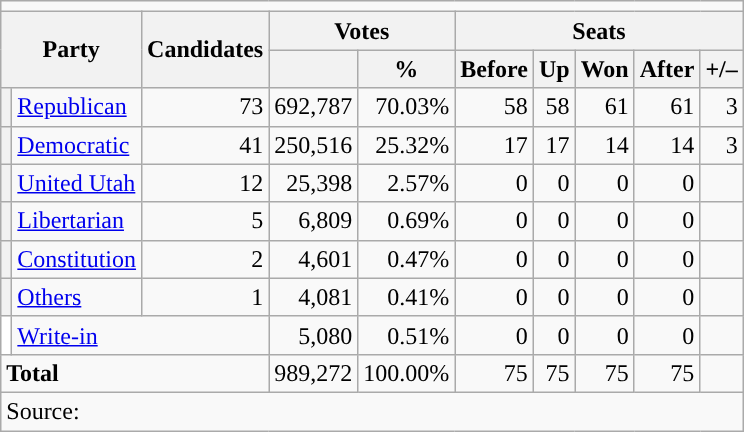<table class="wikitable">
<tr>
<td colspan=15 align=center></td>
</tr>
<tr>
<th rowspan="2" colspan="2">Party</th>
<th rowspan="2">Candidates</th>
<th colspan="2">Votes</th>
<th colspan="5">Seats</th>
</tr>
<tr>
<th></th>
<th>%</th>
<th>Before</th>
<th>Up</th>
<th>Won</th>
<th>After</th>
<th>+/–</th>
</tr>
<tr>
<th style="background-color:"></th>
<td><a href='#'>Republican</a></td>
<td align="right">73</td>
<td align="right">692,787</td>
<td align="right">70.03%</td>
<td align="right">58</td>
<td align="right">58</td>
<td align="right">61</td>
<td align="right">61</td>
<td align="right"> 3</td>
</tr>
<tr>
<th style="background-color:"></th>
<td><a href='#'>Democratic</a></td>
<td align="right">41</td>
<td align="right">250,516</td>
<td align="right">25.32%</td>
<td align="right">17</td>
<td align="right">17</td>
<td align="right">14</td>
<td align="right">14</td>
<td align="right"> 3</td>
</tr>
<tr>
<th style="background-color:"></th>
<td><a href='#'>United Utah</a></td>
<td align="right">12</td>
<td align="right">25,398</td>
<td align="right">2.57%</td>
<td align="right">0</td>
<td align="right">0</td>
<td align="right">0</td>
<td align="right">0</td>
<td align="right"></td>
</tr>
<tr>
<th style="background-color:"></th>
<td><a href='#'>Libertarian</a></td>
<td align="right">5</td>
<td align="right">6,809</td>
<td align="right">0.69%</td>
<td align="right">0</td>
<td align="right">0</td>
<td align="right">0</td>
<td align="right">0</td>
<td align="right"></td>
</tr>
<tr>
<th style="background-color:"></th>
<td><a href='#'>Constitution</a></td>
<td align="right">2</td>
<td align="right">4,601</td>
<td align="right">0.47%</td>
<td align="right">0</td>
<td align="right">0</td>
<td align="right">0</td>
<td align="right">0</td>
<td align="right"></td>
</tr>
<tr>
<th style="background-color:"></th>
<td><a href='#'>Others</a></td>
<td align="right">1</td>
<td align="right">4,081</td>
<td align="right">0.41%</td>
<td align="right">0</td>
<td align="right">0</td>
<td align="right">0</td>
<td align="right">0</td>
<td align="right"></td>
</tr>
<tr>
<th style="background-color:white"></th>
<td colspan="2" align="left"><a href='#'>Write-in</a></td>
<td align="right">5,080</td>
<td align="right">0.51%</td>
<td align="right">0</td>
<td align="right">0</td>
<td align="right">0</td>
<td align="right">0</td>
<td align="right"></td>
</tr>
<tr>
<td colspan="3" align="left"><strong>Total</strong></td>
<td align="right">989,272</td>
<td align="right">100.00%</td>
<td align="right">75</td>
<td align="right">75</td>
<td align="right">75</td>
<td align="right">75</td>
<td align="right"></td>
</tr>
<tr>
<td colspan="10">Source: </td>
</tr>
</table>
